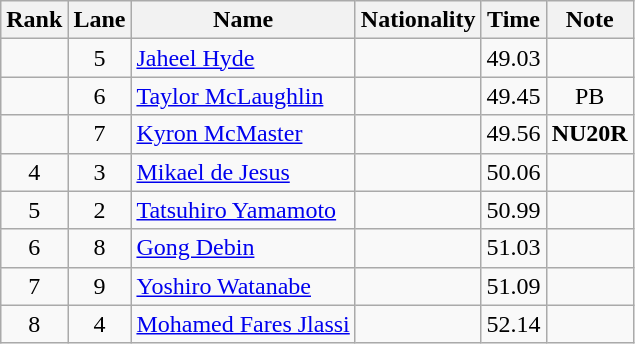<table class="wikitable sortable" style="text-align:center">
<tr>
<th>Rank</th>
<th>Lane</th>
<th>Name</th>
<th>Nationality</th>
<th>Time</th>
<th>Note</th>
</tr>
<tr>
<td></td>
<td>5</td>
<td align=left><a href='#'>Jaheel Hyde</a></td>
<td align=left></td>
<td>49.03</td>
<td></td>
</tr>
<tr>
<td></td>
<td>6</td>
<td align=left><a href='#'>Taylor McLaughlin</a></td>
<td align=left></td>
<td>49.45</td>
<td>PB</td>
</tr>
<tr>
<td></td>
<td>7</td>
<td align=left><a href='#'>Kyron McMaster</a></td>
<td align=left></td>
<td>49.56</td>
<td><strong>NU20R</strong></td>
</tr>
<tr>
<td>4</td>
<td>3</td>
<td align=left><a href='#'>Mikael de Jesus</a></td>
<td align=left></td>
<td>50.06</td>
<td></td>
</tr>
<tr>
<td>5</td>
<td>2</td>
<td align=left><a href='#'>Tatsuhiro Yamamoto</a></td>
<td align=left></td>
<td>50.99</td>
<td></td>
</tr>
<tr>
<td>6</td>
<td>8</td>
<td align=left><a href='#'>Gong Debin</a></td>
<td align=left></td>
<td>51.03</td>
<td></td>
</tr>
<tr>
<td>7</td>
<td>9</td>
<td align=left><a href='#'>Yoshiro Watanabe</a></td>
<td align=left></td>
<td>51.09</td>
<td></td>
</tr>
<tr>
<td>8</td>
<td>4</td>
<td align=left><a href='#'>Mohamed Fares Jlassi</a></td>
<td align=left></td>
<td>52.14</td>
<td></td>
</tr>
</table>
